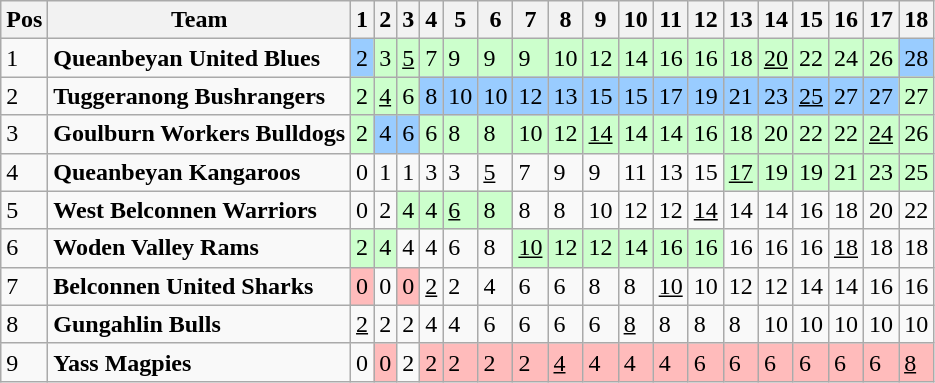<table class="wikitable">
<tr>
<th>Pos</th>
<th>Team</th>
<th>1</th>
<th>2</th>
<th>3</th>
<th>4</th>
<th>5</th>
<th>6</th>
<th>7</th>
<th>8</th>
<th>9</th>
<th>10</th>
<th>11</th>
<th>12</th>
<th>13</th>
<th>14</th>
<th>15</th>
<th>16</th>
<th>17</th>
<th>18</th>
</tr>
<tr>
<td>1</td>
<td><strong> Queanbeyan United Blues</strong></td>
<td style="background:#99ccff;">2</td>
<td style="background:#ccffcc;">3</td>
<td style="background:#ccffcc;"><u>5</u></td>
<td style="background:#ccffcc;">7</td>
<td style="background:#ccffcc;">9</td>
<td style="background:#ccffcc;">9</td>
<td style="background:#ccffcc;">9</td>
<td style="background:#ccffcc;">10</td>
<td style="background:#ccffcc;">12</td>
<td style="background:#ccffcc;">14</td>
<td style="background:#ccffcc;">16</td>
<td style="background:#ccffcc;">16</td>
<td style="background:#ccffcc;">18</td>
<td style="background:#ccffcc;"><u>20</u></td>
<td style="background:#ccffcc;">22</td>
<td style="background:#ccffcc;">24</td>
<td style="background:#ccffcc;">26</td>
<td style="background:#99ccff;">28</td>
</tr>
<tr>
<td>2</td>
<td><strong> Tuggeranong Bushrangers</strong></td>
<td style="background:#ccffcc;">2</td>
<td style="background:#ccffcc;"><u>4</u></td>
<td style="background:#ccffcc;">6</td>
<td style="background:#99ccff;">8</td>
<td style="background:#99ccff;">10</td>
<td style="background:#99ccff;">10</td>
<td style="background:#99ccff;">12</td>
<td style="background:#99ccff;">13</td>
<td style="background:#99ccff;">15</td>
<td style="background:#99ccff;">15</td>
<td style="background:#99ccff;">17</td>
<td style="background:#99ccff;">19</td>
<td style="background:#99ccff;">21</td>
<td style="background:#99ccff;">23</td>
<td style="background:#99ccff;"><u>25</u></td>
<td style="background:#99ccff;">27</td>
<td style="background:#99ccff;">27</td>
<td style="background:#ccffcc;">27</td>
</tr>
<tr>
<td>3</td>
<td><strong> Goulburn Workers Bulldogs</strong></td>
<td style="background:#ccffcc;">2</td>
<td style="background:#99ccff;">4</td>
<td style="background:#99ccff;">6</td>
<td style="background:#ccffcc;">6</td>
<td style="background:#ccffcc;">8</td>
<td style="background:#ccffcc;">8</td>
<td style="background:#ccffcc;">10</td>
<td style="background:#ccffcc;">12</td>
<td style="background:#ccffcc;"><u>14</u></td>
<td style="background:#ccffcc;">14</td>
<td style="background:#ccffcc;">14</td>
<td style="background:#ccffcc;">16</td>
<td style="background:#ccffcc;">18</td>
<td style="background:#ccffcc;">20</td>
<td style="background:#ccffcc;">22</td>
<td style="background:#ccffcc;">22</td>
<td style="background:#ccffcc;"><u>24</u></td>
<td style="background:#ccffcc;">26</td>
</tr>
<tr>
<td>4</td>
<td><strong> Queanbeyan Kangaroos</strong></td>
<td>0</td>
<td>1</td>
<td>1</td>
<td>3</td>
<td>3</td>
<td><u>5</u></td>
<td>7</td>
<td>9</td>
<td>9</td>
<td>11</td>
<td>13</td>
<td>15</td>
<td style="background:#ccffcc;"><u>17</u></td>
<td style="background:#ccffcc;">19</td>
<td style="background:#ccffcc;">19</td>
<td style="background:#ccffcc;">21</td>
<td style="background:#ccffcc;">23</td>
<td style="background:#ccffcc;">25</td>
</tr>
<tr>
<td>5</td>
<td><strong> West Belconnen Warriors</strong></td>
<td>0</td>
<td>2</td>
<td style="background:#ccffcc;">4</td>
<td style="background:#ccffcc;">4</td>
<td style="background:#ccffcc;"><u>6</u></td>
<td style="background:#ccffcc;">8</td>
<td>8</td>
<td>8</td>
<td>10</td>
<td>12</td>
<td>12</td>
<td><u>14</u></td>
<td>14</td>
<td>14</td>
<td>16</td>
<td>18</td>
<td>20</td>
<td>22</td>
</tr>
<tr>
<td>6</td>
<td><strong> Woden Valley Rams</strong></td>
<td style="background:#ccffcc;">2</td>
<td style="background:#ccffcc;">4</td>
<td>4</td>
<td>4</td>
<td>6</td>
<td>8</td>
<td style="background:#ccffcc;"><u>10</u></td>
<td style="background:#ccffcc;">12</td>
<td style="background:#ccffcc;">12</td>
<td style="background:#ccffcc;">14</td>
<td style="background:#ccffcc;">16</td>
<td style="background:#ccffcc;">16</td>
<td>16</td>
<td>16</td>
<td>16</td>
<td><u>18</u></td>
<td>18</td>
<td>18</td>
</tr>
<tr>
<td>7</td>
<td><strong> Belconnen United Sharks</strong></td>
<td style="background:#ffbbbb;">0</td>
<td>0</td>
<td style="background:#ffbbbb;">0</td>
<td><u>2</u></td>
<td>2</td>
<td>4</td>
<td>6</td>
<td>6</td>
<td>8</td>
<td>8</td>
<td><u>10</u></td>
<td>10</td>
<td>12</td>
<td>12</td>
<td>14</td>
<td>14</td>
<td>16</td>
<td>16</td>
</tr>
<tr>
<td>8</td>
<td><strong> Gungahlin Bulls</strong></td>
<td><u>2</u></td>
<td>2</td>
<td>2</td>
<td>4</td>
<td>4</td>
<td>6</td>
<td>6</td>
<td>6</td>
<td>6</td>
<td><u>8</u></td>
<td>8</td>
<td>8</td>
<td>8</td>
<td>10</td>
<td>10</td>
<td>10</td>
<td>10</td>
<td>10</td>
</tr>
<tr>
<td>9</td>
<td><strong> Yass Magpies</strong></td>
<td>0</td>
<td style="background:#ffbbbb;">0</td>
<td>2</td>
<td style="background:#ffbbbb;">2</td>
<td style="background:#ffbbbb;">2</td>
<td style="background:#ffbbbb;">2</td>
<td style="background:#ffbbbb;">2</td>
<td style="background:#ffbbbb;"><u>4</u></td>
<td style="background:#ffbbbb;">4</td>
<td style="background:#ffbbbb;">4</td>
<td style="background:#ffbbbb;">4</td>
<td style="background:#ffbbbb;">6</td>
<td style="background:#ffbbbb;">6</td>
<td style="background:#ffbbbb;">6</td>
<td style="background:#ffbbbb;">6</td>
<td style="background:#ffbbbb;">6</td>
<td style="background:#ffbbbb;">6</td>
<td style="background:#ffbbbb;"><u>8</u></td>
</tr>
</table>
